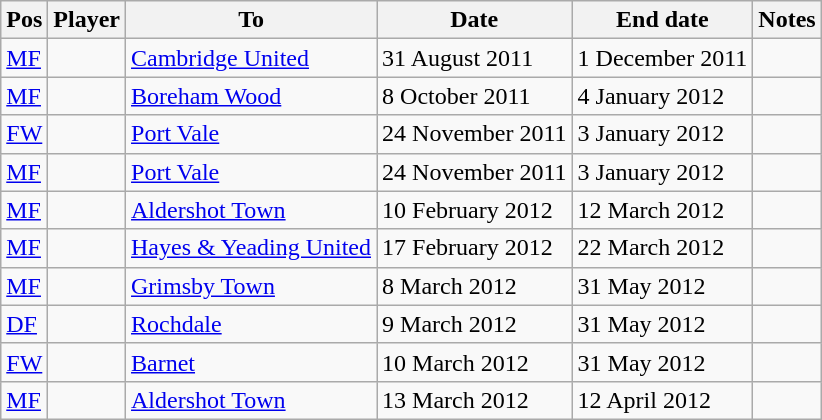<table class="wikitable">
<tr>
<th>Pos</th>
<th>Player</th>
<th>To</th>
<th>Date</th>
<th>End date</th>
<th>Notes</th>
</tr>
<tr>
<td><a href='#'>MF</a></td>
<td style="text-align:left;"></td>
<td><a href='#'>Cambridge United</a></td>
<td>31 August 2011</td>
<td>1 December 2011</td>
<td></td>
</tr>
<tr>
<td><a href='#'>MF</a></td>
<td style="text-align:left;"></td>
<td><a href='#'>Boreham Wood</a></td>
<td>8 October 2011</td>
<td>4 January 2012</td>
<td></td>
</tr>
<tr>
<td><a href='#'>FW</a></td>
<td style="text-align:left;"></td>
<td><a href='#'>Port Vale</a></td>
<td>24 November 2011</td>
<td>3 January 2012</td>
<td></td>
</tr>
<tr>
<td><a href='#'>MF</a></td>
<td style="text-align:left;"></td>
<td><a href='#'>Port Vale</a></td>
<td>24 November 2011</td>
<td>3 January 2012</td>
<td></td>
</tr>
<tr>
<td><a href='#'>MF</a></td>
<td style="text-align:left;"></td>
<td><a href='#'>Aldershot Town</a></td>
<td>10 February 2012</td>
<td>12 March 2012</td>
<td></td>
</tr>
<tr>
<td><a href='#'>MF</a></td>
<td style="text-align:left;"></td>
<td><a href='#'>Hayes & Yeading United</a></td>
<td>17 February 2012</td>
<td>22 March 2012</td>
<td></td>
</tr>
<tr>
<td><a href='#'>MF</a></td>
<td style="text-align:left;"></td>
<td><a href='#'>Grimsby Town</a></td>
<td>8 March 2012</td>
<td>31 May 2012</td>
<td></td>
</tr>
<tr>
<td><a href='#'>DF</a></td>
<td style="text-align:left;"></td>
<td><a href='#'>Rochdale</a></td>
<td>9 March 2012</td>
<td>31 May 2012</td>
<td></td>
</tr>
<tr>
<td><a href='#'>FW</a></td>
<td style="text-align:left;"></td>
<td><a href='#'>Barnet</a></td>
<td>10 March 2012</td>
<td>31 May 2012</td>
<td></td>
</tr>
<tr>
<td><a href='#'>MF</a></td>
<td style="text-align:left;"></td>
<td><a href='#'>Aldershot Town</a></td>
<td>13 March 2012</td>
<td>12 April 2012</td>
<td></td>
</tr>
</table>
